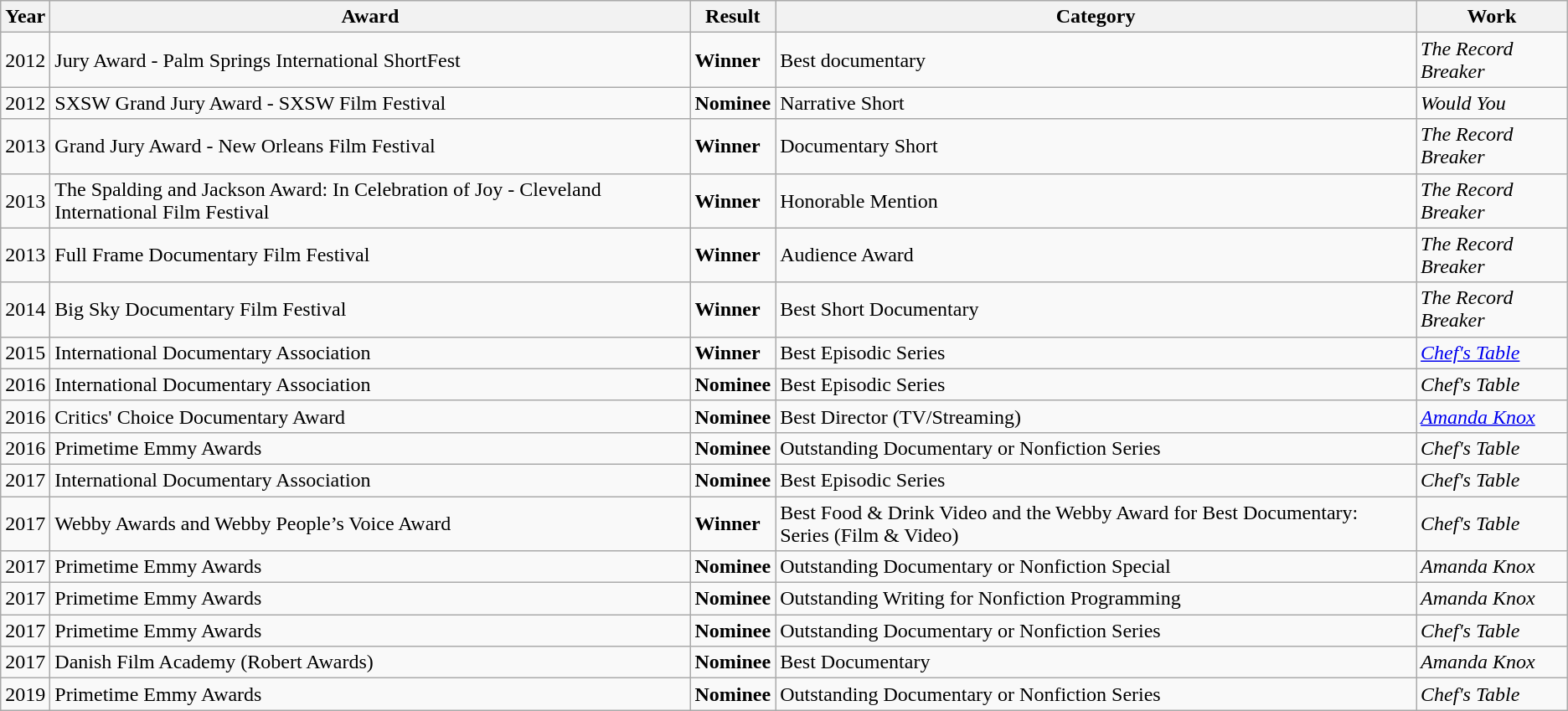<table class="wikitable">
<tr>
<th>Year</th>
<th>Award</th>
<th>Result</th>
<th>Category</th>
<th>Work</th>
</tr>
<tr>
<td>2012</td>
<td>Jury Award - Palm Springs International ShortFest</td>
<td><strong>Winner</strong></td>
<td>Best documentary</td>
<td><em>The Record Breaker</em></td>
</tr>
<tr>
<td>2012</td>
<td>SXSW Grand Jury Award - SXSW Film Festival</td>
<td><strong>Nominee</strong></td>
<td>Narrative Short</td>
<td><em>Would You</em></td>
</tr>
<tr>
<td>2013</td>
<td>Grand Jury Award - New Orleans Film Festival</td>
<td><strong>Winner</strong></td>
<td>Documentary Short</td>
<td><em>The Record Breaker</em></td>
</tr>
<tr>
<td>2013</td>
<td>The Spalding and Jackson Award: In Celebration of Joy - Cleveland International Film Festival</td>
<td><strong>Winner</strong></td>
<td>Honorable Mention</td>
<td><em>The Record Breaker</em></td>
</tr>
<tr>
<td>2013</td>
<td>Full Frame Documentary Film Festival</td>
<td><strong>Winner</strong></td>
<td>Audience Award</td>
<td><em>The Record Breaker</em></td>
</tr>
<tr>
<td>2014</td>
<td>Big Sky Documentary Film Festival</td>
<td><strong>Winner</strong></td>
<td>Best Short Documentary</td>
<td><em>The Record Breaker</em></td>
</tr>
<tr>
<td>2015</td>
<td>International Documentary Association</td>
<td><strong>Winner</strong></td>
<td>Best Episodic Series</td>
<td><em><a href='#'>Chef's Table</a></em></td>
</tr>
<tr>
<td>2016</td>
<td>International Documentary Association</td>
<td><strong>Nominee</strong></td>
<td>Best Episodic Series</td>
<td><em>Chef's Table</em></td>
</tr>
<tr>
<td>2016</td>
<td>Critics' Choice Documentary Award</td>
<td><strong>Nominee</strong></td>
<td>Best Director (TV/Streaming)</td>
<td><em><a href='#'>Amanda Knox</a></em></td>
</tr>
<tr>
<td>2016</td>
<td>Primetime Emmy Awards</td>
<td><strong>Nominee</strong></td>
<td>Outstanding Documentary or Nonfiction Series</td>
<td><em>Chef's Table</em></td>
</tr>
<tr>
<td>2017</td>
<td>International Documentary Association</td>
<td><strong>Nominee</strong></td>
<td>Best Episodic Series</td>
<td><em>Chef's Table</em></td>
</tr>
<tr>
<td>2017</td>
<td>Webby Awards and Webby People’s Voice Award</td>
<td><strong>Winner</strong></td>
<td>Best Food & Drink Video and the Webby Award for Best Documentary: Series (Film & Video)</td>
<td><em>Chef's Table</em></td>
</tr>
<tr>
<td>2017</td>
<td>Primetime Emmy Awards</td>
<td><strong>Nominee</strong></td>
<td>Outstanding Documentary or Nonfiction Special</td>
<td><em>Amanda Knox</em></td>
</tr>
<tr>
<td>2017</td>
<td>Primetime Emmy Awards</td>
<td><strong>Nominee</strong></td>
<td>Outstanding Writing for Nonfiction Programming</td>
<td><em>Amanda Knox</em></td>
</tr>
<tr>
<td>2017</td>
<td>Primetime Emmy Awards</td>
<td><strong>Nominee</strong></td>
<td>Outstanding Documentary or Nonfiction Series</td>
<td><em>Chef's Table</em></td>
</tr>
<tr>
<td>2017</td>
<td>Danish Film Academy (Robert Awards)</td>
<td><strong>Nominee</strong></td>
<td>Best Documentary</td>
<td><em>Amanda Knox</em></td>
</tr>
<tr>
<td>2019</td>
<td>Primetime Emmy Awards</td>
<td><strong>Nominee</strong></td>
<td>Outstanding Documentary or Nonfiction Series</td>
<td><em>Chef's Table</em></td>
</tr>
</table>
